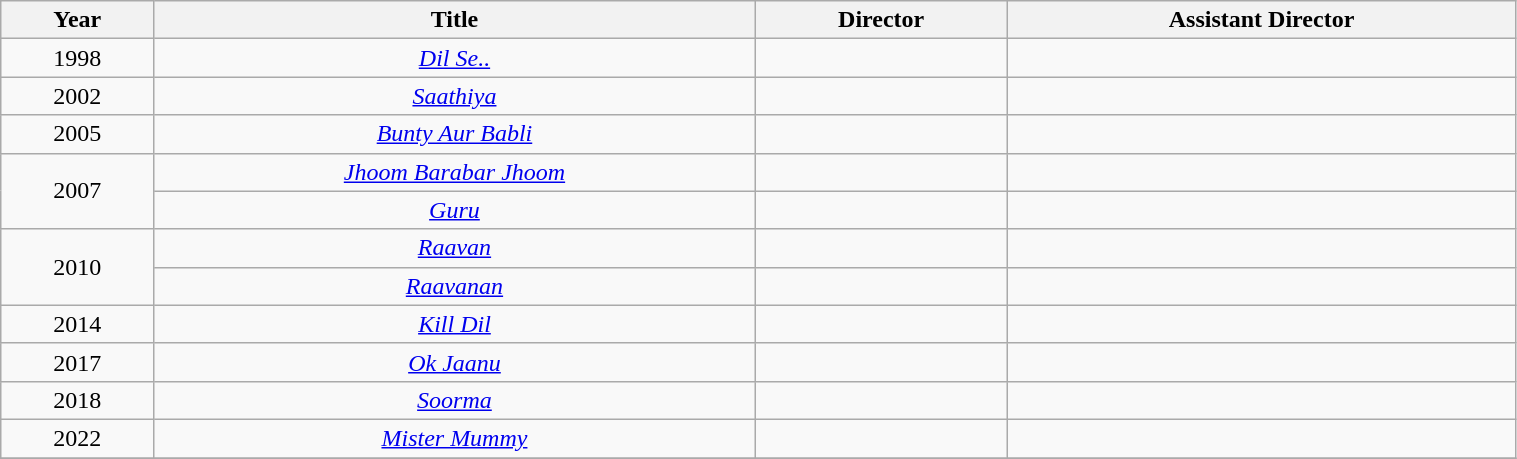<table class="wikitable sortable" sortable" style="width: 80%; text-align: center;">
<tr>
<th>Year</th>
<th>Title</th>
<th>Director</th>
<th>Assistant Director</th>
</tr>
<tr>
<td>1998</td>
<td><em><a href='#'>Dil Se..</a></em></td>
<td></td>
<td></td>
</tr>
<tr>
<td>2002</td>
<td><em><a href='#'>Saathiya</a></em></td>
<td></td>
<td></td>
</tr>
<tr>
<td>2005</td>
<td><em><a href='#'>Bunty Aur Babli</a></em></td>
<td></td>
<td></td>
</tr>
<tr>
<td rowspan="2">2007</td>
<td><em><a href='#'>Jhoom Barabar Jhoom</a></em></td>
<td></td>
<td></td>
</tr>
<tr>
<td><em><a href='#'>Guru</a></em></td>
<td></td>
<td></td>
</tr>
<tr>
<td rowspan="2">2010</td>
<td><em><a href='#'>Raavan</a></em></td>
<td></td>
<td></td>
</tr>
<tr>
<td><em><a href='#'>Raavanan</a></em></td>
<td></td>
<td></td>
</tr>
<tr>
<td>2014</td>
<td><em><a href='#'>Kill Dil</a></em></td>
<td></td>
<td></td>
</tr>
<tr>
<td>2017</td>
<td><em><a href='#'>Ok Jaanu</a></em></td>
<td></td>
<td></td>
</tr>
<tr>
<td>2018</td>
<td><em><a href='#'>Soorma</a></em></td>
<td></td>
<td></td>
</tr>
<tr>
<td>2022</td>
<td><em><a href='#'>Mister Mummy</a></em></td>
<td></td>
<td></td>
</tr>
<tr>
</tr>
</table>
